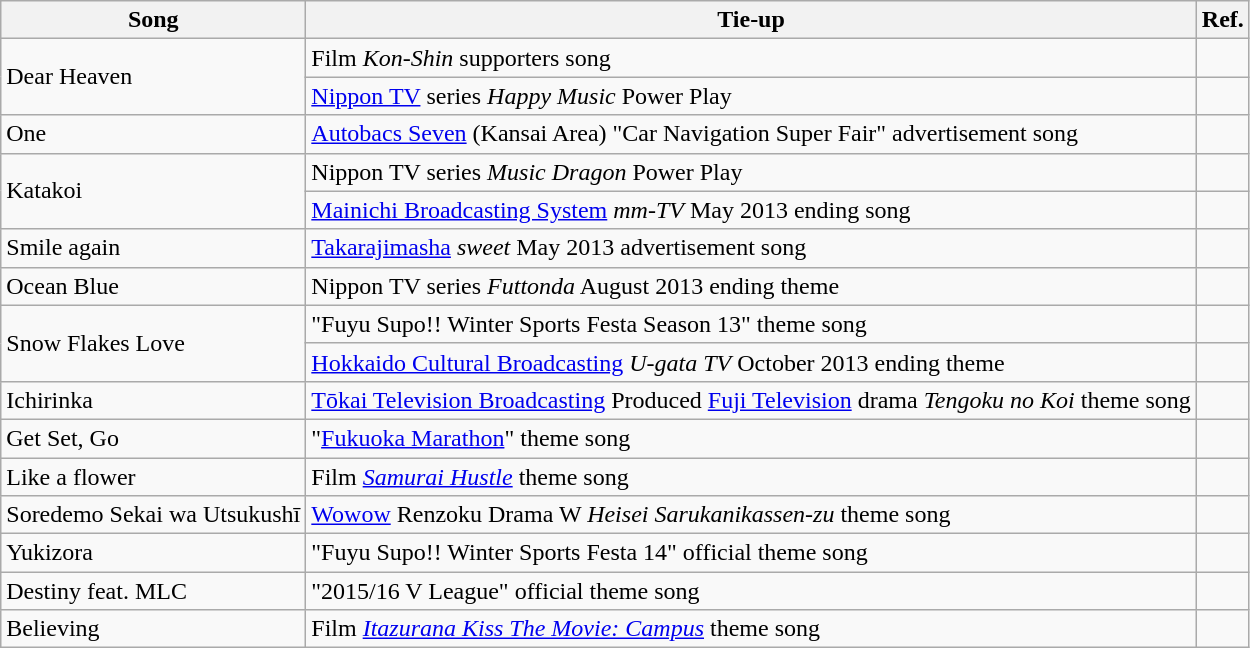<table class="wikitable">
<tr>
<th>Song</th>
<th>Tie-up</th>
<th>Ref.</th>
</tr>
<tr>
<td rowspan="2">Dear Heaven</td>
<td>Film <em>Kon-Shin</em> supporters song</td>
<td></td>
</tr>
<tr>
<td><a href='#'>Nippon TV</a> series <em>Happy Music</em> Power Play</td>
<td></td>
</tr>
<tr>
<td>One</td>
<td><a href='#'>Autobacs Seven</a> (Kansai Area) "Car Navigation Super Fair" advertisement song</td>
<td></td>
</tr>
<tr>
<td rowspan="2">Katakoi</td>
<td>Nippon TV series <em>Music Dragon</em> Power Play</td>
<td></td>
</tr>
<tr>
<td><a href='#'>Mainichi Broadcasting System</a> <em>mm-TV</em> May 2013 ending song</td>
<td></td>
</tr>
<tr>
<td>Smile again</td>
<td><a href='#'>Takarajimasha</a> <em>sweet</em> May 2013 advertisement song</td>
<td></td>
</tr>
<tr>
<td>Ocean Blue</td>
<td>Nippon TV series <em>Futtonda</em> August 2013 ending theme</td>
<td></td>
</tr>
<tr>
<td rowspan="2">Snow Flakes Love</td>
<td>"Fuyu Supo!! Winter Sports Festa Season 13" theme song</td>
<td></td>
</tr>
<tr>
<td><a href='#'>Hokkaido Cultural Broadcasting</a> <em>U-gata TV</em> October 2013 ending theme</td>
<td></td>
</tr>
<tr>
<td>Ichirinka</td>
<td><a href='#'>Tōkai Television Broadcasting</a> Produced <a href='#'>Fuji Television</a> drama <em>Tengoku no Koi</em> theme song</td>
<td></td>
</tr>
<tr>
<td>Get Set, Go</td>
<td>"<a href='#'>Fukuoka Marathon</a>" theme song</td>
<td></td>
</tr>
<tr>
<td>Like a flower</td>
<td>Film <em><a href='#'>Samurai Hustle</a></em> theme song</td>
<td></td>
</tr>
<tr>
<td>Soredemo Sekai wa Utsukushī</td>
<td><a href='#'>Wowow</a> Renzoku Drama W <em>Heisei Sarukanikassen-zu</em> theme song</td>
<td></td>
</tr>
<tr>
<td>Yukizora</td>
<td>"Fuyu Supo!! Winter Sports Festa 14" official theme song</td>
<td></td>
</tr>
<tr>
<td>Destiny feat. MLC</td>
<td>"2015/16 V League" official theme song</td>
<td></td>
</tr>
<tr>
<td>Believing</td>
<td>Film <em><a href='#'>Itazurana Kiss The Movie: Campus</a></em> theme song</td>
<td></td>
</tr>
</table>
